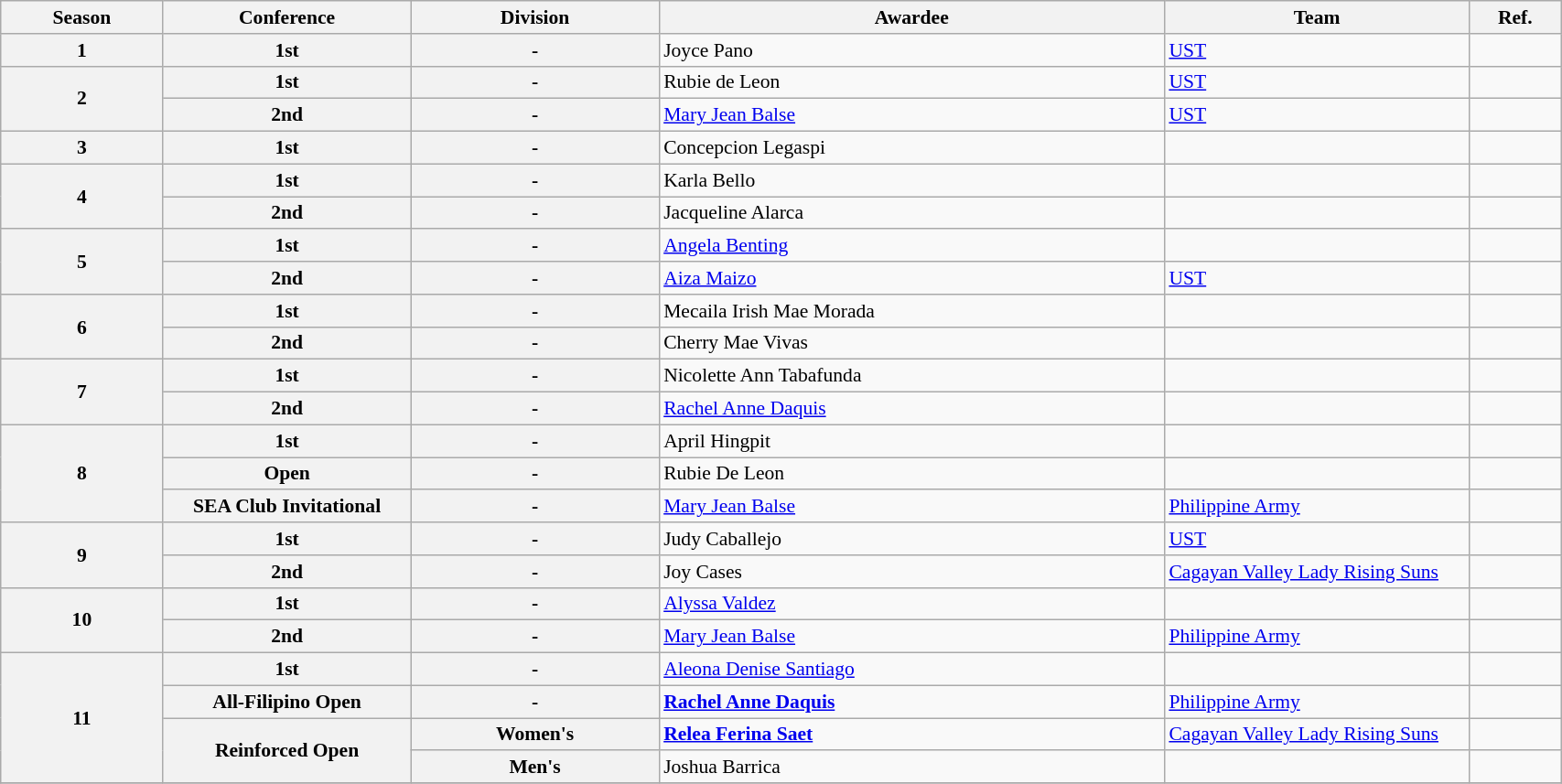<table class="wikitable" style="font-size:90%; width:90%">
<tr>
<th width="50">Season</th>
<th width="80">Conference</th>
<th width="80">Division</th>
<th width="170">Awardee</th>
<th width="100">Team</th>
<th width="20">Ref.</th>
</tr>
<tr>
<th>1</th>
<th>1st</th>
<th>-</th>
<td> Joyce Pano</td>
<td> <a href='#'>UST</a></td>
<td></td>
</tr>
<tr>
<th rowspan="2">2</th>
<th>1st</th>
<th>-</th>
<td> Rubie de Leon</td>
<td> <a href='#'>UST</a></td>
<td></td>
</tr>
<tr>
<th>2nd</th>
<th>-</th>
<td> <a href='#'>Mary Jean Balse</a></td>
<td> <a href='#'>UST</a></td>
<td></td>
</tr>
<tr>
<th>3</th>
<th>1st</th>
<th>-</th>
<td> Concepcion Legaspi</td>
<td></td>
<td></td>
</tr>
<tr>
<th rowspan="2">4</th>
<th>1st</th>
<th>-</th>
<td> Karla Bello</td>
<td></td>
<td></td>
</tr>
<tr>
<th>2nd</th>
<th>-</th>
<td> Jacqueline Alarca</td>
<td></td>
<td></td>
</tr>
<tr>
<th rowspan="2">5</th>
<th>1st</th>
<th>-</th>
<td> <a href='#'>Angela Benting</a></td>
<td></td>
<td></td>
</tr>
<tr>
<th>2nd</th>
<th>-</th>
<td> <a href='#'>Aiza Maizo</a></td>
<td> <a href='#'>UST</a></td>
<td></td>
</tr>
<tr>
<th rowspan="2">6</th>
<th>1st</th>
<th>-</th>
<td> Mecaila Irish Mae Morada</td>
<td></td>
<td></td>
</tr>
<tr>
<th>2nd</th>
<th>-</th>
<td> Cherry Mae Vivas</td>
<td></td>
<td></td>
</tr>
<tr>
<th rowspan="2">7</th>
<th>1st</th>
<th>-</th>
<td> Nicolette Ann Tabafunda</td>
<td></td>
<td></td>
</tr>
<tr>
<th>2nd</th>
<th>-</th>
<td> <a href='#'>Rachel Anne Daquis</a></td>
<td></td>
<td align="center"></td>
</tr>
<tr>
<th rowspan="3">8</th>
<th>1st</th>
<th>-</th>
<td> April Hingpit</td>
<td></td>
<td align="center"></td>
</tr>
<tr>
<th>Open</th>
<th>-</th>
<td> Rubie De Leon</td>
<td></td>
<td align="center"></td>
</tr>
<tr>
<th>SEA Club Invitational</th>
<th>-</th>
<td> <a href='#'>Mary Jean Balse</a></td>
<td> <a href='#'>Philippine Army</a></td>
<td align="center"></td>
</tr>
<tr>
<th rowspan="2">9</th>
<th>1st</th>
<th>-</th>
<td> Judy Caballejo</td>
<td> <a href='#'>UST</a></td>
<td></td>
</tr>
<tr>
<th>2nd</th>
<th>-</th>
<td> Joy Cases</td>
<td> <a href='#'>Cagayan Valley Lady Rising Suns</a></td>
<td></td>
</tr>
<tr>
<th rowspan="2">10</th>
<th>1st</th>
<th>-</th>
<td> <a href='#'>Alyssa Valdez</a></td>
<td></td>
<td></td>
</tr>
<tr>
<th>2nd</th>
<th>-</th>
<td> <a href='#'>Mary Jean Balse</a></td>
<td> <a href='#'>Philippine Army</a></td>
<td></td>
</tr>
<tr>
<th rowspan="4">11</th>
<th>1st</th>
<th>-</th>
<td> <a href='#'>Aleona Denise Santiago</a></td>
<td></td>
<td></td>
</tr>
<tr>
<th>All-Filipino Open</th>
<th>-</th>
<td> <strong><a href='#'>Rachel Anne Daquis</a></strong></td>
<td> <a href='#'>Philippine Army</a></td>
<td></td>
</tr>
<tr>
<th rowspan="2">Reinforced Open</th>
<th>Women's</th>
<td> <strong><a href='#'>Relea Ferina Saet</a></strong></td>
<td> <a href='#'>Cagayan Valley Lady Rising Suns</a></td>
<td></td>
</tr>
<tr>
<th>Men's</th>
<td> Joshua Barrica</td>
<td></td>
<td></td>
</tr>
<tr>
</tr>
</table>
